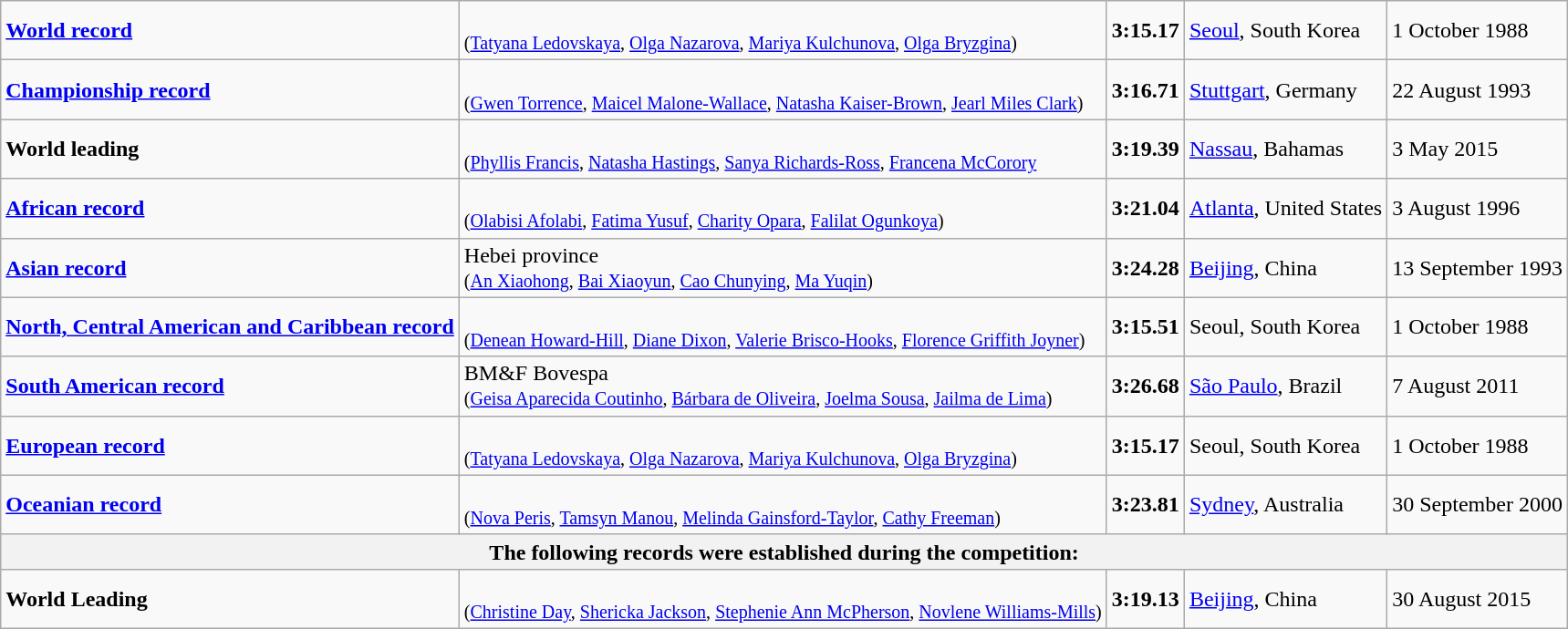<table class="wikitable">
<tr>
<td><strong><a href='#'>World record</a></strong></td>
<td> <br><small>(<a href='#'>Tatyana Ledovskaya</a>, <a href='#'>Olga Nazarova</a>, <a href='#'>Mariya Kulchunova</a>, <a href='#'>Olga Bryzgina</a>)</small></td>
<td><strong>3:15.17</strong></td>
<td><a href='#'>Seoul</a>, South Korea</td>
<td>1 October 1988</td>
</tr>
<tr>
<td><strong><a href='#'>Championship record</a></strong></td>
<td> <br><small>(<a href='#'>Gwen Torrence</a>, <a href='#'>Maicel Malone-Wallace</a>, <a href='#'>Natasha Kaiser-Brown</a>, <a href='#'>Jearl Miles Clark</a>)</small></td>
<td><strong>3:16.71</strong></td>
<td><a href='#'>Stuttgart</a>, Germany</td>
<td>22 August 1993</td>
</tr>
<tr>
<td><strong>World leading</strong></td>
<td> <br><small>(<a href='#'>Phyllis Francis</a>, <a href='#'>Natasha Hastings</a>, <a href='#'>Sanya Richards-Ross</a>, <a href='#'>Francena McCorory</a></small></td>
<td><strong>3:19.39</strong></td>
<td><a href='#'>Nassau</a>, Bahamas</td>
<td>3 May 2015</td>
</tr>
<tr>
<td><strong><a href='#'>African record</a></strong></td>
<td> <br><small>(<a href='#'>Olabisi Afolabi</a>, <a href='#'>Fatima Yusuf</a>, <a href='#'>Charity Opara</a>, <a href='#'>Falilat Ogunkoya</a>)</small></td>
<td><strong>3:21.04</strong></td>
<td><a href='#'>Atlanta</a>, United States</td>
<td>3 August 1996</td>
</tr>
<tr>
<td><strong><a href='#'>Asian record</a></strong></td>
<td> Hebei province<br><small>(<a href='#'>An Xiaohong</a>, <a href='#'>Bai Xiaoyun</a>, <a href='#'>Cao Chunying</a>, <a href='#'>Ma Yuqin</a>)</small></td>
<td><strong>3:24.28</strong></td>
<td><a href='#'>Beijing</a>, China</td>
<td>13 September 1993</td>
</tr>
<tr>
<td><strong><a href='#'>North, Central American and Caribbean record</a></strong></td>
<td> <br><small>(<a href='#'>Denean Howard-Hill</a>, <a href='#'>Diane Dixon</a>, <a href='#'>Valerie Brisco-Hooks</a>, <a href='#'>Florence Griffith Joyner</a>)</small></td>
<td><strong>3:15.51</strong></td>
<td>Seoul, South Korea</td>
<td>1 October 1988</td>
</tr>
<tr>
<td><strong><a href='#'>South American record</a></strong></td>
<td> BM&F Bovespa<br><small>(<a href='#'>Geisa Aparecida Coutinho</a>, <a href='#'>Bárbara de Oliveira</a>, <a href='#'>Joelma Sousa</a>, <a href='#'>Jailma de Lima</a>)</small></td>
<td><strong>3:26.68</strong></td>
<td><a href='#'>São Paulo</a>, Brazil</td>
<td>7 August 2011</td>
</tr>
<tr>
<td><strong><a href='#'>European record</a></strong></td>
<td> <br><small>(<a href='#'>Tatyana Ledovskaya</a>, <a href='#'>Olga Nazarova</a>, <a href='#'>Mariya Kulchunova</a>, <a href='#'>Olga Bryzgina</a>)</small></td>
<td><strong>3:15.17</strong></td>
<td>Seoul, South Korea</td>
<td>1 October 1988</td>
</tr>
<tr>
<td><strong><a href='#'>Oceanian record</a></strong></td>
<td> <br><small>(<a href='#'>Nova Peris</a>, <a href='#'>Tamsyn Manou</a>, <a href='#'>Melinda Gainsford-Taylor</a>, <a href='#'>Cathy Freeman</a>)</small></td>
<td><strong>3:23.81</strong></td>
<td><a href='#'>Sydney</a>, Australia</td>
<td>30 September 2000</td>
</tr>
<tr>
<th colspan=5>The following records were established during the competition:</th>
</tr>
<tr>
<td><strong>World Leading</strong></td>
<td> <br><small>(<a href='#'>Christine Day</a>, <a href='#'>Shericka Jackson</a>, <a href='#'>Stephenie Ann McPherson</a>, <a href='#'>Novlene Williams-Mills</a>)</small></td>
<td><strong>3:19.13</strong></td>
<td><a href='#'>Beijing</a>, China</td>
<td>30 August 2015</td>
</tr>
</table>
